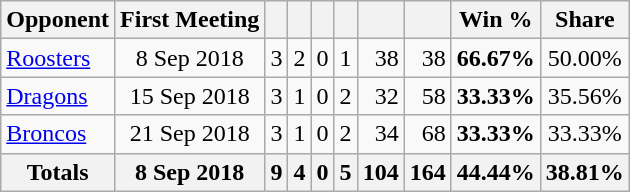<table class="wikitable sortable" style="text-align:center;">
<tr>
<th>Opponent</th>
<th>First Meeting</th>
<th></th>
<th></th>
<th></th>
<th></th>
<th></th>
<th></th>
<th>Win %</th>
<th>Share</th>
</tr>
<tr>
<td align=left> <a href='#'>Roosters</a></td>
<td>8 Sep 2018</td>
<td>3</td>
<td>2</td>
<td>0</td>
<td>1</td>
<td align=right>38</td>
<td align=right>38</td>
<td><strong>66.67%</strong></td>
<td>50.00%</td>
</tr>
<tr>
<td align=left> <a href='#'>Dragons</a></td>
<td>15 Sep 2018</td>
<td>3</td>
<td>1</td>
<td>0</td>
<td>2</td>
<td align=right>32</td>
<td align=right>58</td>
<td><strong>33.33%</strong></td>
<td>35.56%</td>
</tr>
<tr>
<td align=left> <a href='#'>Broncos</a></td>
<td>21 Sep 2018</td>
<td>3</td>
<td>1</td>
<td>0</td>
<td>2</td>
<td align=right>34</td>
<td align=right>68</td>
<td><strong>33.33%</strong></td>
<td>33.33%</td>
</tr>
<tr>
<th align=left>Totals</th>
<th>8 Sep 2018</th>
<th>9</th>
<th>4</th>
<th>0</th>
<th>5</th>
<th style="text-align:right;">104</th>
<th style="text-align:right;">164</th>
<th><strong>44.44%</strong></th>
<th>38.81%</th>
</tr>
</table>
